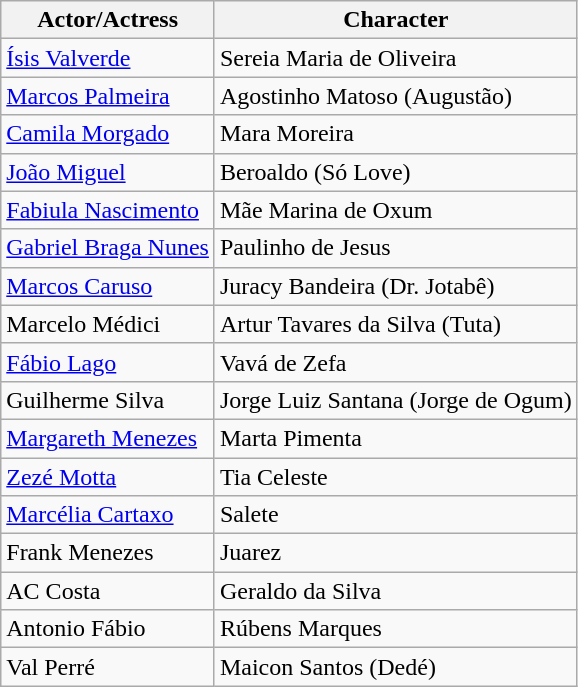<table class="wikitable sortable">
<tr>
<th>Actor/Actress</th>
<th>Character</th>
</tr>
<tr>
<td><a href='#'>Ísis Valverde</a></td>
<td>Sereia Maria de Oliveira</td>
</tr>
<tr>
<td><a href='#'>Marcos Palmeira</a></td>
<td>Agostinho Matoso (Augustão)</td>
</tr>
<tr>
<td><a href='#'>Camila Morgado</a></td>
<td>Mara Moreira</td>
</tr>
<tr>
<td><a href='#'>João Miguel</a></td>
<td>Beroaldo (Só Love)</td>
</tr>
<tr>
<td><a href='#'>Fabiula Nascimento</a></td>
<td>Mãe Marina de Oxum</td>
</tr>
<tr>
<td><a href='#'>Gabriel Braga Nunes</a></td>
<td>Paulinho de Jesus</td>
</tr>
<tr>
<td><a href='#'>Marcos Caruso</a></td>
<td>Juracy Bandeira (Dr. Jotabê)</td>
</tr>
<tr>
<td>Marcelo Médici</td>
<td>Artur Tavares da Silva (Tuta)</td>
</tr>
<tr>
<td><a href='#'>Fábio Lago</a></td>
<td>Vavá de Zefa</td>
</tr>
<tr>
<td>Guilherme Silva</td>
<td>Jorge Luiz Santana (Jorge de Ogum)</td>
</tr>
<tr>
<td><a href='#'>Margareth Menezes</a></td>
<td>Marta Pimenta</td>
</tr>
<tr>
<td><a href='#'>Zezé Motta</a></td>
<td>Tia Celeste</td>
</tr>
<tr>
<td><a href='#'>Marcélia Cartaxo</a></td>
<td>Salete</td>
</tr>
<tr>
<td>Frank Menezes</td>
<td>Juarez</td>
</tr>
<tr>
<td>AC Costa</td>
<td>Geraldo da Silva</td>
</tr>
<tr>
<td>Antonio Fábio</td>
<td>Rúbens Marques</td>
</tr>
<tr>
<td>Val Perré</td>
<td>Maicon Santos (Dedé)</td>
</tr>
</table>
